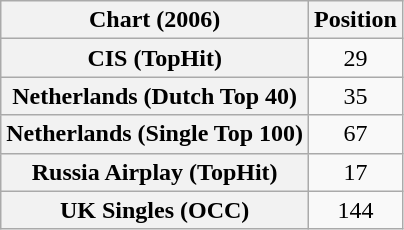<table class="wikitable sortable plainrowheaders" style="text-align:center">
<tr>
<th>Chart (2006)</th>
<th>Position</th>
</tr>
<tr>
<th scope="row">CIS (TopHit)</th>
<td>29</td>
</tr>
<tr>
<th scope="row">Netherlands (Dutch Top 40)</th>
<td>35</td>
</tr>
<tr>
<th scope="row">Netherlands (Single Top 100)</th>
<td>67</td>
</tr>
<tr>
<th scope="row">Russia Airplay (TopHit)</th>
<td>17</td>
</tr>
<tr>
<th scope="row">UK Singles (OCC)</th>
<td>144</td>
</tr>
</table>
